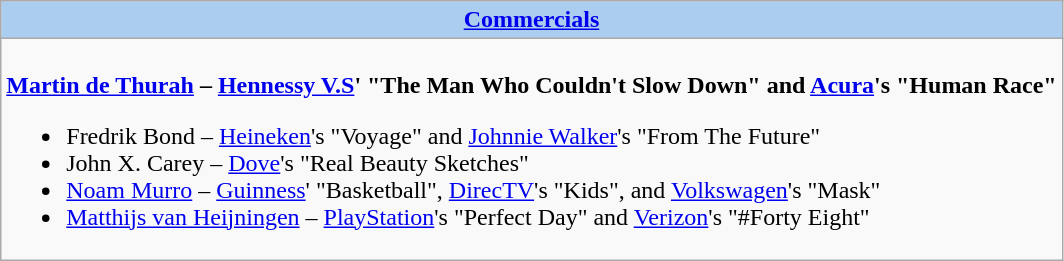<table class=wikitable style="width="100%">
<tr>
<th colspan="2" style="background:#abcdef;"><a href='#'>Commercials</a></th>
</tr>
<tr>
<td colspan="2" style="vertical-align:top;"><br><strong><a href='#'>Martin de Thurah</a> – <a href='#'>Hennessy V.S</a>' "The Man Who Couldn't Slow Down" and <a href='#'>Acura</a>'s "Human Race"</strong><ul><li>Fredrik Bond – <a href='#'>Heineken</a>'s "Voyage" and <a href='#'>Johnnie Walker</a>'s "From The Future"</li><li>John X. Carey – <a href='#'>Dove</a>'s "Real Beauty Sketches"</li><li><a href='#'>Noam Murro</a> – <a href='#'>Guinness</a>' "Basketball", <a href='#'>DirecTV</a>'s "Kids", and <a href='#'>Volkswagen</a>'s "Mask"</li><li><a href='#'>Matthijs van Heijningen</a> – <a href='#'>PlayStation</a>'s "Perfect Day" and <a href='#'>Verizon</a>'s "#Forty Eight"</li></ul></td>
</tr>
</table>
